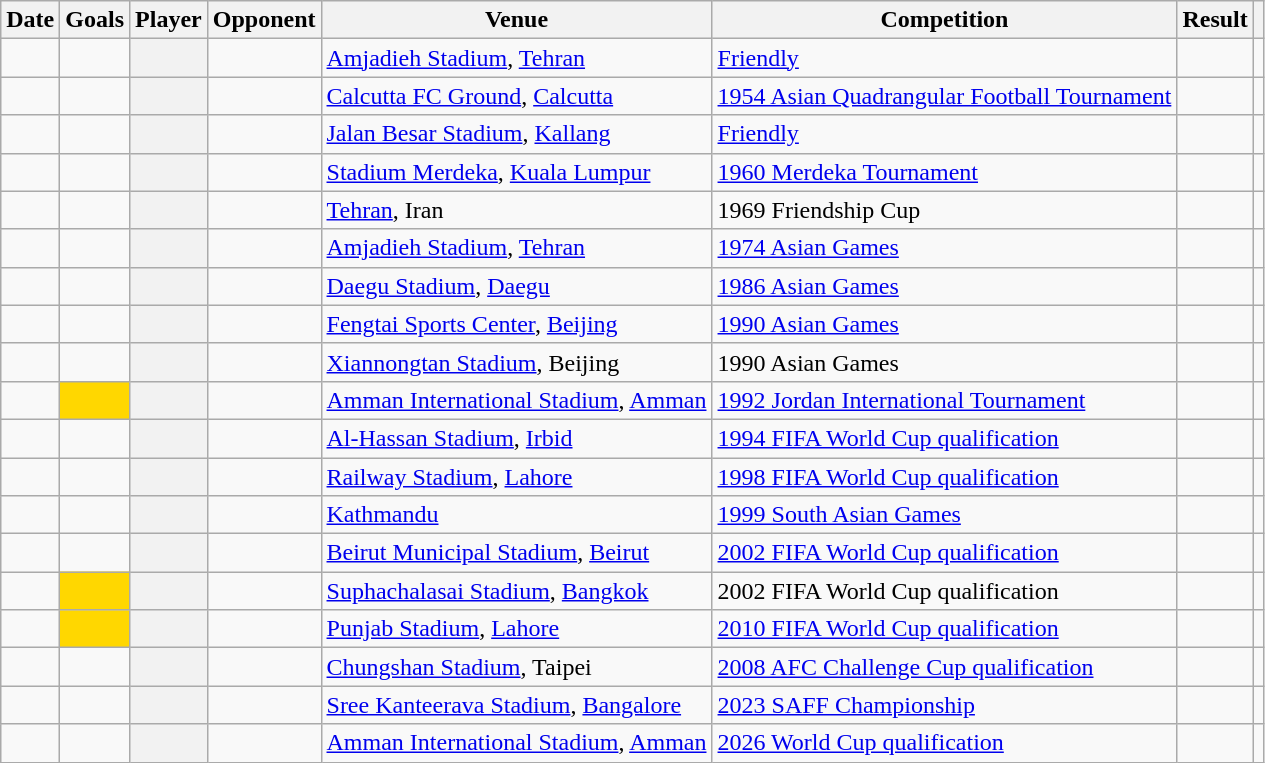<table class="wikitable plainrowheaders sortable">
<tr>
<th scope="col">Date</th>
<th scope="col">Goals</th>
<th scope="col">Player</th>
<th scope="col">Opponent</th>
<th scope="col">Venue</th>
<th scope="col">Competition</th>
<th scope="col">Result</th>
<th scope="col" class="unsortable"></th>
</tr>
<tr>
<td></td>
<td></td>
<th scope="row"></th>
<td></td>
<td><a href='#'>Amjadieh Stadium</a>, <a href='#'>Tehran</a></td>
<td><a href='#'>Friendly</a></td>
<td></td>
<td></td>
</tr>
<tr>
<td></td>
<td></td>
<th scope="row"></th>
<td></td>
<td><a href='#'>Calcutta FC Ground</a>, <a href='#'>Calcutta</a></td>
<td><a href='#'>1954 Asian Quadrangular Football Tournament</a></td>
<td></td>
<td></td>
</tr>
<tr>
<td></td>
<td></td>
<th scope="row"></th>
<td></td>
<td><a href='#'>Jalan Besar Stadium</a>, <a href='#'>Kallang</a></td>
<td><a href='#'>Friendly</a></td>
<td></td>
<td></td>
</tr>
<tr>
<td></td>
<td></td>
<th scope="row"></th>
<td></td>
<td><a href='#'>Stadium Merdeka</a>, <a href='#'>Kuala Lumpur</a></td>
<td><a href='#'>1960 Merdeka Tournament</a></td>
<td></td>
<td></td>
</tr>
<tr>
<td></td>
<td></td>
<th scope="row"></th>
<td></td>
<td><a href='#'>Tehran</a>, Iran</td>
<td>1969 Friendship Cup</td>
<td></td>
<td></td>
</tr>
<tr>
<td></td>
<td></td>
<th scope="row"></th>
<td></td>
<td><a href='#'>Amjadieh Stadium</a>, <a href='#'>Tehran</a></td>
<td><a href='#'>1974 Asian Games</a></td>
<td></td>
<td></td>
</tr>
<tr>
<td></td>
<td></td>
<th scope="row"></th>
<td></td>
<td><a href='#'>Daegu Stadium</a>, <a href='#'>Daegu</a></td>
<td><a href='#'>1986 Asian Games</a></td>
<td></td>
<td></td>
</tr>
<tr>
<td></td>
<td></td>
<th scope="row"></th>
<td></td>
<td><a href='#'>Fengtai Sports Center</a>, <a href='#'>Beijing</a></td>
<td><a href='#'>1990 Asian Games</a></td>
<td></td>
<td></td>
</tr>
<tr>
<td></td>
<td></td>
<th scope="row"></th>
<td></td>
<td><a href='#'>Xiannongtan Stadium</a>, Beijing</td>
<td>1990 Asian Games</td>
<td></td>
<td></td>
</tr>
<tr>
<td></td>
<td bgcolor=gold></td>
<th scope="row"></th>
<td></td>
<td><a href='#'>Amman International Stadium</a>, <a href='#'>Amman</a></td>
<td><a href='#'>1992 Jordan International Tournament</a></td>
<td></td>
<td></td>
</tr>
<tr>
<td></td>
<td></td>
<th scope="row"></th>
<td></td>
<td><a href='#'>Al-Hassan Stadium</a>, <a href='#'>Irbid</a></td>
<td><a href='#'>1994 FIFA World Cup qualification</a></td>
<td></td>
<td></td>
</tr>
<tr>
<td></td>
<td></td>
<th scope="row"></th>
<td></td>
<td><a href='#'>Railway Stadium</a>, <a href='#'>Lahore</a></td>
<td><a href='#'>1998 FIFA World Cup qualification</a></td>
<td></td>
<td></td>
</tr>
<tr>
<td></td>
<td></td>
<th scope="row"></th>
<td></td>
<td><a href='#'>Kathmandu</a></td>
<td><a href='#'>1999 South Asian Games</a></td>
<td></td>
<td></td>
</tr>
<tr>
<td></td>
<td></td>
<th scope="row"></th>
<td></td>
<td><a href='#'>Beirut Municipal Stadium</a>, <a href='#'>Beirut</a></td>
<td><a href='#'>2002 FIFA World Cup qualification</a></td>
<td></td>
<td></td>
</tr>
<tr>
<td></td>
<td bgcolor=gold></td>
<th scope="row"></th>
<td></td>
<td><a href='#'>Suphachalasai Stadium</a>, <a href='#'>Bangkok</a></td>
<td>2002 FIFA World Cup qualification</td>
<td></td>
<td></td>
</tr>
<tr>
<td></td>
<td bgcolor=gold></td>
<th scope="row"></th>
<td></td>
<td><a href='#'>Punjab Stadium</a>, <a href='#'>Lahore</a></td>
<td><a href='#'>2010 FIFA World Cup qualification</a></td>
<td></td>
<td></td>
</tr>
<tr>
<td></td>
<td></td>
<th scope="row"></th>
<td></td>
<td><a href='#'>Chungshan Stadium</a>, Taipei</td>
<td><a href='#'>2008 AFC Challenge Cup qualification</a></td>
<td></td>
<td></td>
</tr>
<tr>
<td></td>
<td></td>
<th scope="row"></th>
<td></td>
<td><a href='#'>Sree Kanteerava Stadium</a>, <a href='#'>Bangalore</a></td>
<td><a href='#'>2023 SAFF Championship</a></td>
<td></td>
<td></td>
</tr>
<tr>
<td></td>
<td></td>
<th scope="row"></th>
<td></td>
<td><a href='#'>Amman International Stadium</a>, <a href='#'>Amman</a></td>
<td><a href='#'>2026 World Cup qualification</a></td>
<td></td>
<td></td>
</tr>
</table>
